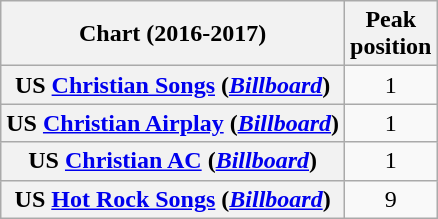<table class="wikitable sortable plainrowheaders" style="text-align:center">
<tr>
<th scope="col">Chart (2016-2017)</th>
<th scope="col">Peak<br>position</th>
</tr>
<tr>
<th scope="row">US <a href='#'>Christian Songs</a> (<em><a href='#'>Billboard</a></em>)</th>
<td>1</td>
</tr>
<tr>
<th scope="row">US <a href='#'>Christian Airplay</a> (<em><a href='#'>Billboard</a></em>)</th>
<td>1</td>
</tr>
<tr>
<th scope="row">US <a href='#'>Christian AC</a> (<em><a href='#'>Billboard</a></em>)</th>
<td>1</td>
</tr>
<tr>
<th scope="row">US <a href='#'>Hot Rock Songs</a> (<em><a href='#'>Billboard</a></em>)</th>
<td>9</td>
</tr>
</table>
